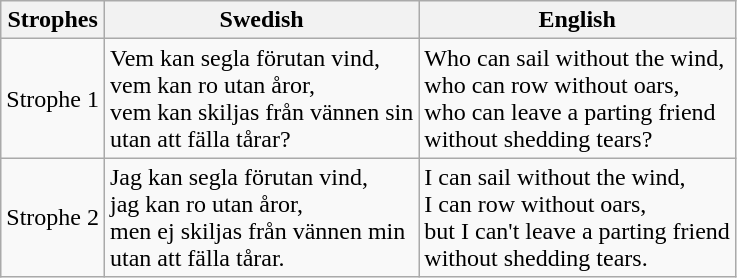<table class="wikitable">
<tr>
<th>Strophes</th>
<th>Swedish</th>
<th>English</th>
</tr>
<tr>
<td>Strophe 1</td>
<td>Vem kan segla förutan vind,<br>vem kan ro utan åror,<br>vem kan skiljas från vännen sin<br>utan att fälla tårar?</td>
<td>Who can sail without the wind,<br>who can row without oars,<br>who can leave a parting friend<br>without shedding tears?</td>
</tr>
<tr>
<td>Strophe 2</td>
<td>Jag kan segla förutan vind,<br>jag kan ro utan åror,<br>men ej skiljas från vännen min<br>utan att fälla tårar.</td>
<td>I can sail without the wind,<br>I can row without oars,<br>but I can't leave a parting friend<br>without shedding tears.</td>
</tr>
</table>
